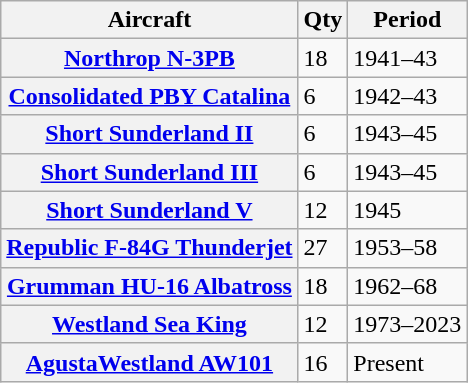<table class="wikitable sortable plainrowheaders">
<tr>
<th scope=col>Aircraft</th>
<th scope=col>Qty</th>
<th scope=col>Period</th>
</tr>
<tr>
<th scope=row><a href='#'>Northrop N-3PB</a></th>
<td>18</td>
<td>1941–43</td>
</tr>
<tr>
<th scope=row><a href='#'>Consolidated PBY Catalina</a></th>
<td>6</td>
<td>1942–43</td>
</tr>
<tr>
<th scope=row><a href='#'>Short Sunderland II</a></th>
<td>6</td>
<td>1943–45</td>
</tr>
<tr>
<th scope=row><a href='#'>Short Sunderland III</a></th>
<td>6</td>
<td>1943–45</td>
</tr>
<tr>
<th scope=row><a href='#'>Short Sunderland V</a></th>
<td>12</td>
<td>1945</td>
</tr>
<tr>
<th scope=row><a href='#'>Republic F-84G Thunderjet</a></th>
<td>27</td>
<td>1953–58</td>
</tr>
<tr>
<th scope=row><a href='#'>Grumman HU-16 Albatross</a></th>
<td>18</td>
<td>1962–68</td>
</tr>
<tr>
<th scope=row><a href='#'>Westland Sea King</a></th>
<td>12</td>
<td>1973–2023</td>
</tr>
<tr>
<th scope=row><a href='#'>AgustaWestland AW101</a></th>
<td>16</td>
<td>Present</td>
</tr>
</table>
